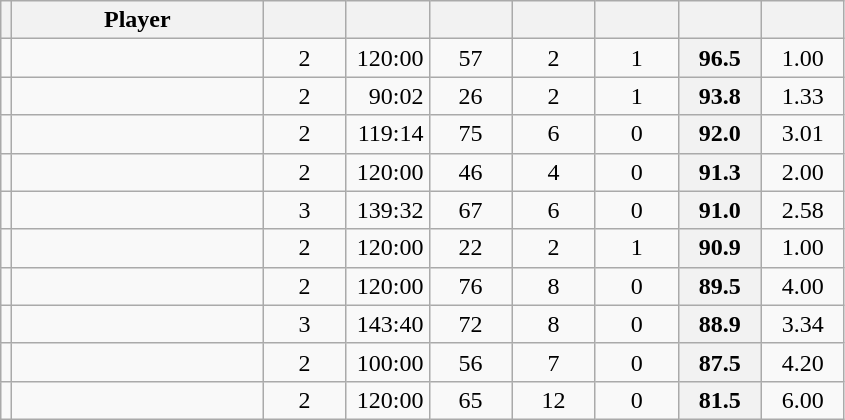<table class="wikitable sortable" style="text-align: center">
<tr>
<th></th>
<th style="width: 10em;">Player</th>
<th style="width: 3em;"> </th>
<th style="width: 3em;"> </th>
<th style="width: 3em;"></th>
<th style="width: 3em;"> </th>
<th style="width: 3em;"> </th>
<th style="width: 3em;"></th>
<th style="width: 3em;"></th>
</tr>
<tr>
<td></td>
<td style="text-align:left;"></td>
<td>2</td>
<td align="right">120:00</td>
<td>57</td>
<td>2</td>
<td>1</td>
<th>96.5</th>
<td>1.00</td>
</tr>
<tr>
<td></td>
<td style="text-align:left;"></td>
<td>2</td>
<td align="right">90:02</td>
<td>26</td>
<td>2</td>
<td>1</td>
<th>93.8</th>
<td>1.33</td>
</tr>
<tr>
<td></td>
<td style="text-align:left;"></td>
<td>2</td>
<td align="right">119:14</td>
<td>75</td>
<td>6</td>
<td>0</td>
<th>92.0</th>
<td>3.01</td>
</tr>
<tr>
<td></td>
<td style="text-align:left;"></td>
<td>2</td>
<td align="right">120:00</td>
<td>46</td>
<td>4</td>
<td>0</td>
<th>91.3</th>
<td>2.00</td>
</tr>
<tr>
<td></td>
<td style="text-align:left;"></td>
<td>3</td>
<td align="right">139:32</td>
<td>67</td>
<td>6</td>
<td>0</td>
<th>91.0</th>
<td>2.58</td>
</tr>
<tr>
<td></td>
<td style="text-align:left;"></td>
<td>2</td>
<td align="right">120:00</td>
<td>22</td>
<td>2</td>
<td>1</td>
<th>90.9</th>
<td>1.00</td>
</tr>
<tr>
<td></td>
<td style="text-align:left;"></td>
<td>2</td>
<td align="right">120:00</td>
<td>76</td>
<td>8</td>
<td>0</td>
<th>89.5</th>
<td>4.00</td>
</tr>
<tr>
<td></td>
<td style="text-align:left;"></td>
<td>3</td>
<td align="right">143:40</td>
<td>72</td>
<td>8</td>
<td>0</td>
<th>88.9</th>
<td>3.34</td>
</tr>
<tr>
<td></td>
<td style="text-align:left;"></td>
<td>2</td>
<td align="right">100:00</td>
<td>56</td>
<td>7</td>
<td>0</td>
<th>87.5</th>
<td>4.20</td>
</tr>
<tr>
<td style="text-align:left;"></td>
<td style="text-align:left;"></td>
<td>2</td>
<td align="right">120:00</td>
<td>65</td>
<td>12</td>
<td>0</td>
<th>81.5</th>
<td>6.00</td>
</tr>
</table>
